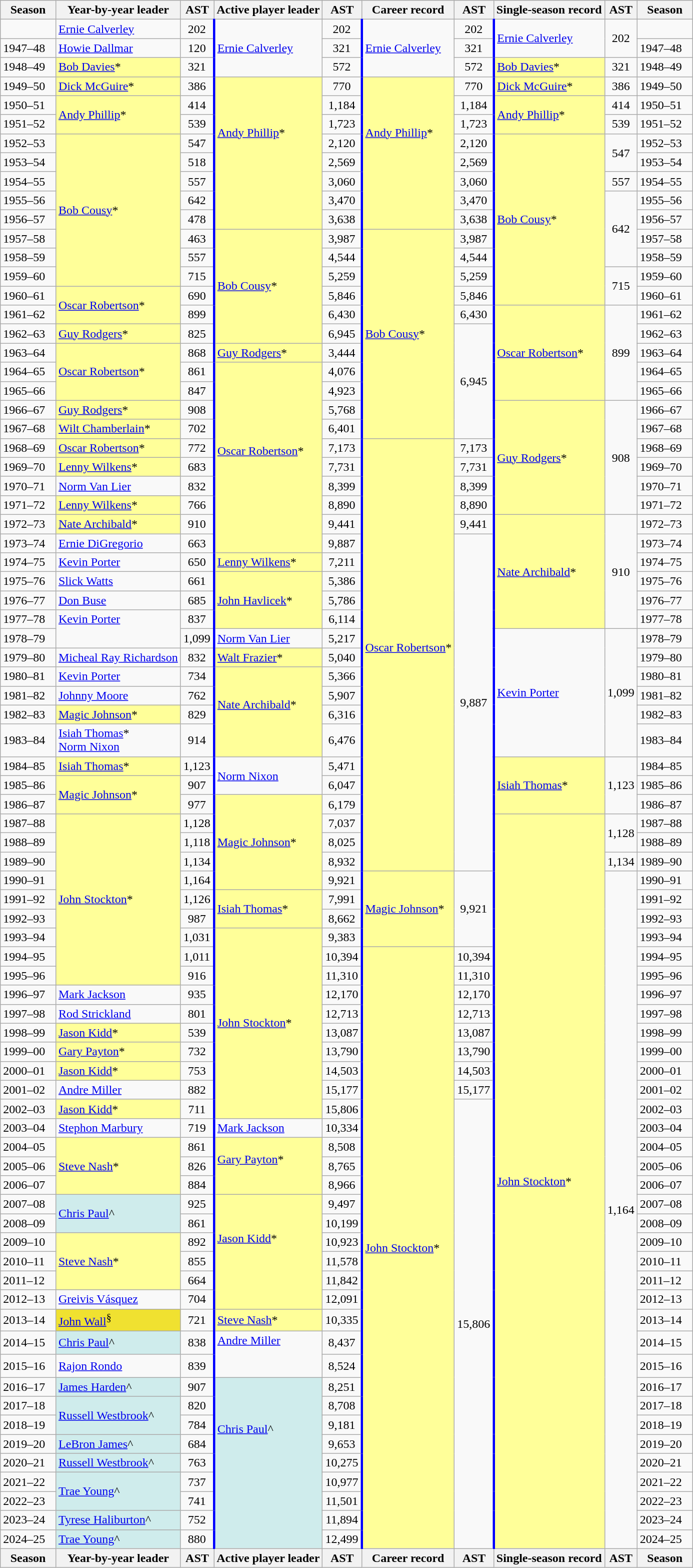<table class="wikitable" style="font-size: 100%;">
<tr style="font-size:100%;">
<th width=8%>Season</th>
<th>Year-by-year leader</th>
<th>AST</th>
<th>Active player leader</th>
<th>AST</th>
<th>Career record</th>
<th>AST</th>
<th>Single-season record</th>
<th>AST</th>
<th width=8%>Season</th>
</tr>
<tr>
<td></td>
<td><a href='#'>Ernie Calverley</a></td>
<td align=center style="border-right: solid blue">202</td>
<td rowspan=3><a href='#'>Ernie Calverley</a></td>
<td align=center style="border-right: solid blue">202</td>
<td rowspan=3><a href='#'>Ernie Calverley</a></td>
<td align=center style="border-right: solid blue">202</td>
<td rowspan=2><a href='#'>Ernie Calverley</a></td>
<td rowspan=2 align=center>202</td>
<td></td>
</tr>
<tr>
<td>1947–48</td>
<td><a href='#'>Howie Dallmar</a></td>
<td align=center style="border-right: solid blue">120</td>
<td align=center style="border-right: solid blue">321</td>
<td align=center style="border-right: solid blue">321</td>
<td>1947–48</td>
</tr>
<tr>
<td>1948–49</td>
<td bgcolor="#FFFF99"><a href='#'>Bob Davies</a>*</td>
<td align=center style="border-right: solid blue">321</td>
<td align=center style="border-right: solid blue">572</td>
<td align=center style="border-right: solid blue">572</td>
<td bgcolor="#FFFF99"><a href='#'>Bob Davies</a>*</td>
<td align=center>321</td>
<td>1948–49</td>
</tr>
<tr>
<td>1949–50</td>
<td bgcolor="#FFFF99"><a href='#'>Dick McGuire</a>*</td>
<td align=center style="border-right: solid blue">386</td>
<td rowspan=8 bgcolor="#FFFF99"><a href='#'>Andy Phillip</a>*<br><br><br><br></td>
<td align=center style="border-right: solid blue">770</td>
<td rowspan=8 bgcolor="#FFFF99"><a href='#'>Andy Phillip</a>*<br><br><br><br></td>
<td align=center style="border-right: solid blue">770</td>
<td bgcolor="#FFFF99"><a href='#'>Dick McGuire</a>*</td>
<td align=center>386</td>
<td>1949–50</td>
</tr>
<tr>
<td>1950–51</td>
<td rowspan=2 bgcolor="#FFFF99"><a href='#'>Andy Phillip</a>*</td>
<td align=center style="border-right: solid blue">414</td>
<td align=center style="border-right: solid blue">1,184</td>
<td align=center style="border-right: solid blue">1,184</td>
<td rowspan=2 bgcolor="#FFFF99"><a href='#'>Andy Phillip</a>*</td>
<td align=center>414</td>
<td>1950–51</td>
</tr>
<tr>
<td>1951–52</td>
<td align=center style="border-right: solid blue">539</td>
<td align=center style="border-right: solid blue">1,723</td>
<td align=center style="border-right: solid blue">1,723</td>
<td align=center>539</td>
<td>1951–52</td>
</tr>
<tr>
<td>1952–53</td>
<td rowspan=8 bgcolor="#FFFF99"><a href='#'>Bob Cousy</a>*</td>
<td align=center style="border-right: solid blue">547</td>
<td align=center style="border-right: solid blue">2,120</td>
<td align=center style="border-right: solid blue">2,120</td>
<td rowspan=9 bgcolor="#FFFF99"><a href='#'>Bob Cousy</a>*</td>
<td rowspan=2 align=center>547</td>
<td>1952–53</td>
</tr>
<tr>
<td>1953–54</td>
<td align=center style="border-right: solid blue">518</td>
<td align=center style="border-right: solid blue">2,569</td>
<td align=center style="border-right: solid blue">2,569</td>
<td>1953–54</td>
</tr>
<tr>
<td>1954–55</td>
<td align=center style="border-right: solid blue">557</td>
<td align=center style="border-right: solid blue">3,060</td>
<td align=center style="border-right: solid blue">3,060</td>
<td align=center>557</td>
<td>1954–55</td>
</tr>
<tr>
<td>1955–56</td>
<td align=center style="border-right: solid blue">642</td>
<td align=center style="border-right: solid blue">3,470</td>
<td align=center style="border-right: solid blue">3,470</td>
<td rowspan=4 align=center>642</td>
<td>1955–56</td>
</tr>
<tr>
<td>1956–57</td>
<td align=center style="border-right: solid blue">478</td>
<td align=center style="border-right: solid blue">3,638</td>
<td align=center style="border-right: solid blue">3,638</td>
<td>1956–57</td>
</tr>
<tr>
<td>1957–58</td>
<td align=center style="border-right: solid blue">463</td>
<td rowspan=6 bgcolor="#FFFF99"><a href='#'>Bob Cousy</a>*</td>
<td align=center style="border-right: solid blue">3,987</td>
<td rowspan=11 bgcolor="#FFFF99"><a href='#'>Bob Cousy</a>*</td>
<td align=center style="border-right: solid blue">3,987</td>
<td>1957–58</td>
</tr>
<tr>
<td>1958–59</td>
<td align=center style="border-right: solid blue">557</td>
<td align=center style="border-right: solid blue">4,544</td>
<td align=center style="border-right: solid blue">4,544</td>
<td>1958–59</td>
</tr>
<tr>
<td>1959–60</td>
<td align=center style="border-right: solid blue">715</td>
<td align=center style="border-right: solid blue">5,259</td>
<td align=center style="border-right: solid blue">5,259</td>
<td rowspan=2 align=center>715</td>
<td>1959–60</td>
</tr>
<tr>
<td>1960–61</td>
<td rowspan=2 bgcolor="#FFFF99"><a href='#'>Oscar Robertson</a>*</td>
<td align=center style="border-right: solid blue">690</td>
<td align=center style="border-right: solid blue">5,846</td>
<td align=center style="border-right: solid blue">5,846</td>
<td>1960–61</td>
</tr>
<tr>
<td>1961–62</td>
<td align=center style="border-right: solid blue">899</td>
<td align=center style="border-right: solid blue">6,430</td>
<td align=center style="border-right: solid blue">6,430</td>
<td rowspan=5 bgcolor="#FFFF99"><a href='#'>Oscar Robertson</a>*</td>
<td rowspan=5 align=center>899</td>
<td>1961–62</td>
</tr>
<tr>
<td>1962–63</td>
<td bgcolor="#FFFF99"><a href='#'>Guy Rodgers</a>*</td>
<td align=center style="border-right: solid blue">825</td>
<td align=center style="border-right: solid blue">6,945</td>
<td rowspan=6 align=center style="border-right: solid blue">6,945</td>
<td>1962–63</td>
</tr>
<tr>
<td>1963–64</td>
<td rowspan=3 bgcolor="#FFFF99"><a href='#'>Oscar Robertson</a>*</td>
<td align=center style="border-right: solid blue">868</td>
<td bgcolor="#FFFF99"><a href='#'>Guy Rodgers</a>*</td>
<td align=center style="border-right: solid blue">3,444</td>
<td>1963–64</td>
</tr>
<tr>
<td>1964–65</td>
<td align=center style="border-right: solid blue">861</td>
<td rowspan=10 bgcolor="#FFFF99"><a href='#'>Oscar Robertson</a>*<br><br></td>
<td align=center style="border-right: solid blue">4,076</td>
<td>1964–65</td>
</tr>
<tr>
<td>1965–66</td>
<td align=center style="border-right: solid blue">847</td>
<td align=center style="border-right: solid blue">4,923</td>
<td>1965–66</td>
</tr>
<tr>
<td>1966–67</td>
<td bgcolor="#FFFF99"><a href='#'>Guy Rodgers</a>*</td>
<td align=center style="border-right: solid blue">908</td>
<td align=center style="border-right: solid blue">5,768</td>
<td rowspan=6 bgcolor="#FFFF99"><a href='#'>Guy Rodgers</a>*</td>
<td rowspan=6 align=center>908</td>
<td>1966–67</td>
</tr>
<tr>
<td>1967–68</td>
<td bgcolor="#FFFF99"><a href='#'>Wilt Chamberlain</a>*</td>
<td align=center style="border-right: solid blue">702</td>
<td align=center style="border-right: solid blue">6,401</td>
<td>1967–68</td>
</tr>
<tr>
<td>1968–69</td>
<td bgcolor="#FFFF99"><a href='#'>Oscar Robertson</a>*</td>
<td align=center style="border-right: solid blue">772</td>
<td align=center style="border-right: solid blue">7,173</td>
<td rowspan=22 bgcolor="#FFFF99"><a href='#'>Oscar Robertson</a>*<br><br></td>
<td align=center style="border-right: solid blue">7,173</td>
<td>1968–69</td>
</tr>
<tr>
<td>1969–70</td>
<td bgcolor="#FFFF99"><a href='#'>Lenny Wilkens</a>*</td>
<td align=center style="border-right: solid blue">683</td>
<td align=center style="border-right: solid blue">7,731</td>
<td align=center style="border-right: solid blue">7,731</td>
<td>1969–70</td>
</tr>
<tr>
<td>1970–71</td>
<td><a href='#'>Norm Van Lier</a></td>
<td align=center style="border-right: solid blue">832</td>
<td align=center style="border-right: solid blue">8,399</td>
<td align=center style="border-right: solid blue">8,399</td>
<td>1970–71</td>
</tr>
<tr>
<td>1971–72</td>
<td bgcolor="#FFFF99"><a href='#'>Lenny Wilkens</a>*</td>
<td align=center style="border-right: solid blue">766</td>
<td align=center style="border-right: solid blue">8,890</td>
<td align=center style="border-right: solid blue">8,890</td>
<td>1971–72</td>
</tr>
<tr>
<td>1972–73</td>
<td bgcolor="#FFFF99"><a href='#'>Nate Archibald</a>*</td>
<td align=center style="border-right: solid blue">910</td>
<td align=center style="border-right: solid blue">9,441</td>
<td align=center style="border-right: solid blue">9,441</td>
<td rowspan=6 bgcolor="#FFFF99"><a href='#'>Nate Archibald</a>*</td>
<td rowspan=6 align=center>910</td>
<td>1972–73</td>
</tr>
<tr>
<td>1973–74</td>
<td><a href='#'>Ernie DiGregorio</a></td>
<td align=center style="border-right: solid blue">663</td>
<td align=center style="border-right: solid blue">9,887</td>
<td rowspan=17 align=center style="border-right: solid blue">9,887</td>
<td>1973–74</td>
</tr>
<tr>
<td>1974–75</td>
<td><a href='#'>Kevin Porter</a></td>
<td align=center style="border-right: solid blue">650</td>
<td bgcolor="#FFFF99"><a href='#'>Lenny Wilkens</a>*</td>
<td align=center style="border-right: solid blue">7,211</td>
<td>1974–75</td>
</tr>
<tr>
<td>1975–76</td>
<td><a href='#'>Slick Watts</a></td>
<td align=center style="border-right: solid blue">661</td>
<td rowspan=3 bgcolor="#FFFF99"><a href='#'>John Havlicek</a>*</td>
<td align=center style="border-right: solid blue">5,386</td>
<td>1975–76</td>
</tr>
<tr>
<td>1976–77</td>
<td><a href='#'>Don Buse</a></td>
<td align=center style="border-right: solid blue">685</td>
<td align=center style="border-right: solid blue">5,786</td>
<td>1976–77</td>
</tr>
<tr>
<td>1977–78</td>
<td rowspan=2 valign=top><a href='#'>Kevin Porter</a><br><br></td>
<td align=center style="border-right: solid blue">837</td>
<td align=center style="border-right: solid blue">6,114</td>
<td>1977–78</td>
</tr>
<tr>
<td>1978–79</td>
<td align=center style="border-right: solid blue">1,099</td>
<td><a href='#'>Norm Van Lier</a></td>
<td align=center style="border-right: solid blue">5,217</td>
<td rowspan=6><a href='#'>Kevin Porter</a></td>
<td rowspan=6 align=center>1,099</td>
<td>1978–79</td>
</tr>
<tr>
<td>1979–80</td>
<td><a href='#'>Micheal Ray Richardson</a></td>
<td align=center style="border-right: solid blue">832</td>
<td bgcolor="#FFFF99"><a href='#'>Walt Frazier</a>*</td>
<td align=center style="border-right: solid blue">5,040</td>
<td>1979–80</td>
</tr>
<tr>
<td>1980–81</td>
<td><a href='#'>Kevin Porter</a></td>
<td align=center style="border-right: solid blue">734</td>
<td rowspan=4 bgcolor="#FFFF99"><a href='#'>Nate Archibald</a>*<br><br></td>
<td align=center style="border-right: solid blue">5,366</td>
<td>1980–81</td>
</tr>
<tr>
<td>1981–82</td>
<td><a href='#'>Johnny Moore</a></td>
<td align=center style="border-right: solid blue">762</td>
<td align=center style="border-right: solid blue">5,907</td>
<td>1981–82</td>
</tr>
<tr>
<td>1982–83</td>
<td bgcolor="#FFFF99"><a href='#'>Magic Johnson</a>*</td>
<td align=center style="border-right: solid blue">829</td>
<td align=center style="border-right: solid blue">6,316</td>
<td>1982–83</td>
</tr>
<tr>
<td>1983–84</td>
<td><div><a href='#'>Isiah Thomas</a>*</div><a href='#'>Norm Nixon</a></td>
<td align=center style="border-right: solid blue">914</td>
<td align=center style="border-right: solid blue">6,476</td>
<td>1983–84</td>
</tr>
<tr>
<td>1984–85</td>
<td bgcolor="#FFFF99"><a href='#'>Isiah Thomas</a>*</td>
<td align=center style="border-right: solid blue">1,123</td>
<td rowspan=2><a href='#'>Norm Nixon</a></td>
<td align=center style="border-right: solid blue">5,471</td>
<td rowspan=3 bgcolor="#FFFF99"><a href='#'>Isiah Thomas</a>*</td>
<td rowspan=3 align=center>1,123</td>
<td>1984–85</td>
</tr>
<tr>
<td>1985–86</td>
<td rowspan=2 bgcolor="#FFFF99"><a href='#'>Magic Johnson</a>*</td>
<td align=center style="border-right: solid blue">907</td>
<td align=center style="border-right: solid blue">6,047</td>
<td>1985–86</td>
</tr>
<tr>
<td>1986–87</td>
<td align=center style="border-right: solid blue">977</td>
<td rowspan=5 bgcolor="#FFFF99"><a href='#'>Magic Johnson</a>*</td>
<td align=center style="border-right: solid blue">6,179</td>
<td>1986–87</td>
</tr>
<tr>
<td>1987–88</td>
<td rowspan=9 bgcolor="#FFFF99"><a href='#'>John Stockton</a>*</td>
<td align=center style="border-right: solid blue">1,128</td>
<td align=center style="border-right: solid blue">7,037</td>
<td rowspan=38 bgcolor="#FFFF99"><a href='#'>John Stockton</a>*</td>
<td rowspan=2 align=center>1,128</td>
<td>1987–88</td>
</tr>
<tr>
<td>1988–89</td>
<td align=center style="border-right: solid blue">1,118</td>
<td align=center style="border-right: solid blue">8,025</td>
<td>1988–89</td>
</tr>
<tr>
<td>1989–90</td>
<td align=center style="border-right: solid blue">1,134</td>
<td align=center style="border-right: solid blue">8,932</td>
<td align=center>1,134</td>
<td>1989–90</td>
</tr>
<tr>
<td>1990–91</td>
<td align=center style="border-right: solid blue">1,164</td>
<td align=center style="border-right: solid blue">9,921</td>
<td rowspan=4 bgcolor="#FFFF99"><a href='#'>Magic Johnson</a>*</td>
<td rowspan=4 align=center style="border-right: solid blue">9,921</td>
<td align=center rowspan=35>1,164</td>
<td>1990–91</td>
</tr>
<tr>
<td>1991–92</td>
<td align=center style="border-right: solid blue">1,126</td>
<td rowspan=2 bgcolor="#FFFF99"><a href='#'>Isiah Thomas</a>*</td>
<td align=center style="border-right: solid blue">7,991</td>
<td>1991–92</td>
</tr>
<tr>
<td>1992–93</td>
<td align=center style="border-right: solid blue">987</td>
<td align=center style="border-right: solid blue">8,662</td>
<td>1992–93</td>
</tr>
<tr>
<td>1993–94</td>
<td align=center style="border-right: solid blue">1,031</td>
<td rowspan=10 bgcolor="#FFFF99"><a href='#'>John Stockton</a>*</td>
<td align=center style="border-right: solid blue">9,383</td>
<td>1993–94</td>
</tr>
<tr>
<td>1994–95</td>
<td align=center style="border-right: solid blue">1,011</td>
<td align=center style="border-right: solid blue">10,394</td>
<td rowspan=31 bgcolor="#FFFF99"><a href='#'>John Stockton</a>*</td>
<td align=center style="border-right: solid blue">10,394</td>
<td>1994–95</td>
</tr>
<tr>
<td>1995–96</td>
<td align=center style="border-right: solid blue">916</td>
<td align=center style="border-right: solid blue">11,310</td>
<td align=center style="border-right: solid blue">11,310</td>
<td>1995–96</td>
</tr>
<tr>
<td>1996–97</td>
<td><a href='#'>Mark Jackson</a></td>
<td align=center style="border-right: solid blue">935</td>
<td align=center style="border-right: solid blue">12,170</td>
<td align=center style="border-right: solid blue">12,170</td>
<td>1996–97</td>
</tr>
<tr>
<td>1997–98</td>
<td><a href='#'>Rod Strickland</a></td>
<td align=center style="border-right: solid blue">801</td>
<td align=center style="border-right: solid blue">12,713</td>
<td align=center style="border-right: solid blue">12,713</td>
<td>1997–98</td>
</tr>
<tr>
<td>1998–99</td>
<td bgcolor="#FFFF99"><a href='#'>Jason Kidd</a>*</td>
<td align=center style="border-right: solid blue">539</td>
<td align=center style="border-right: solid blue">13,087</td>
<td align=center style="border-right: solid blue">13,087</td>
<td>1998–99</td>
</tr>
<tr>
<td>1999–00</td>
<td bgcolor="#FFFF99"><a href='#'>Gary Payton</a>*</td>
<td align=center style="border-right: solid blue">732</td>
<td align=center style="border-right: solid blue">13,790</td>
<td align=center style="border-right: solid blue">13,790</td>
<td>1999–00</td>
</tr>
<tr>
<td>2000–01</td>
<td bgcolor="#FFFF99"><a href='#'>Jason Kidd</a>*</td>
<td align=center style="border-right: solid blue">753</td>
<td align=center style="border-right: solid blue">14,503</td>
<td align=center style="border-right: solid blue">14,503</td>
<td>2000–01</td>
</tr>
<tr>
<td>2001–02</td>
<td><a href='#'>Andre Miller</a></td>
<td align=center style="border-right: solid blue">882</td>
<td align=center style="border-right: solid blue">15,177</td>
<td align=center style="border-right: solid blue">15,177</td>
<td>2001–02</td>
</tr>
<tr>
<td>2002–03</td>
<td bgcolor="#FFFF99"><a href='#'>Jason Kidd</a>*</td>
<td align=center style="border-right: solid blue">711</td>
<td align=center style="border-right: solid blue">15,806</td>
<td rowspan=23 align=center style="border-right: solid blue">15,806</td>
<td>2002–03</td>
</tr>
<tr>
<td>2003–04</td>
<td><a href='#'>Stephon Marbury</a></td>
<td align=center style="border-right: solid blue">719</td>
<td><a href='#'>Mark Jackson</a></td>
<td align=center style="border-right: solid blue">10,334</td>
<td>2003–04</td>
</tr>
<tr>
<td>2004–05</td>
<td rowspan=3 bgcolor="#FFFF99"><a href='#'>Steve Nash</a>*</td>
<td align=center style="border-right: solid blue">861</td>
<td rowspan=3 bgcolor="#FFFF99"><a href='#'>Gary Payton</a>*<br><br></td>
<td align=center style="border-right: solid blue">8,508</td>
<td>2004–05</td>
</tr>
<tr>
<td>2005–06</td>
<td align=center style="border-right: solid blue">826</td>
<td align=center style="border-right: solid blue">8,765</td>
<td>2005–06</td>
</tr>
<tr>
<td>2006–07</td>
<td align=center style="border-right: solid blue">884</td>
<td align=center style="border-right: solid blue">8,966</td>
<td>2006–07</td>
</tr>
<tr>
<td>2007–08</td>
<td rowspan=2 bgcolor="#CFECEC"><a href='#'>Chris Paul</a>^</td>
<td align=center style="border-right: solid blue">925</td>
<td rowspan=6 bgcolor="#FFFF99"><a href='#'>Jason Kidd</a>*<br><br><br></td>
<td align=center style="border-right: solid blue">9,497</td>
<td>2007–08</td>
</tr>
<tr>
<td>2008–09</td>
<td align=center style="border-right: solid blue">861</td>
<td align=center style="border-right: solid blue">10,199</td>
<td>2008–09</td>
</tr>
<tr>
<td>2009–10</td>
<td rowspan=3 bgcolor="#FFFF99"><a href='#'>Steve Nash</a>*</td>
<td align=center style="border-right: solid blue">892</td>
<td align=center style="border-right: solid blue">10,923</td>
<td>2009–10</td>
</tr>
<tr>
<td>2010–11</td>
<td align=center style="border-right: solid blue">855</td>
<td align=center style="border-right: solid blue">11,578</td>
<td>2010–11</td>
</tr>
<tr>
<td>2011–12</td>
<td align=center style="border-right: solid blue">664</td>
<td align=center style="border-right: solid blue">11,842</td>
<td>2011–12</td>
</tr>
<tr>
<td>2012–13</td>
<td><a href='#'>Greivis Vásquez</a></td>
<td align=center style="border-right: solid blue">704</td>
<td align=center style="border-right: solid blue">12,091</td>
<td>2012–13</td>
</tr>
<tr>
<td>2013–14</td>
<td bgcolor="#F0E130"><a href='#'>John Wall</a><sup>§</sup></td>
<td align=center style="border-right: solid blue">721</td>
<td bgcolor="#FFFF99"><a href='#'>Steve Nash</a>*</td>
<td align=center style="border-right: solid blue">10,335</td>
<td>2013–14</td>
</tr>
<tr>
<td>2014–15</td>
<td bgcolor="#CFECEC"><a href='#'>Chris Paul</a>^</td>
<td align=center style="border-right: solid blue">838</td>
<td rowspan=2><a href='#'>Andre Miller</a><br><br><br></td>
<td align=center style="border-right: solid blue">8,437</td>
<td>2014–15</td>
</tr>
<tr>
<td>2015–16</td>
<td><a href='#'>Rajon Rondo</a></td>
<td align=center style="border-right: solid blue">839</td>
<td align=center style="border-right: solid blue">8,524</td>
<td>2015–16</td>
</tr>
<tr>
<td>2016–17</td>
<td bgcolor="#CFECEC"><a href='#'>James Harden</a>^</td>
<td align=center style="border-right: solid blue">907</td>
<td bgcolor="#CFECEC" rowspan=9><a href='#'>Chris Paul</a>^<br><br><br><br><br><br></td>
<td align=center style="border-right: solid blue">8,251</td>
<td>2016–17</td>
</tr>
<tr>
<td>2017–18</td>
<td rowspan=2 bgcolor="#CFECEC"><a href='#'>Russell Westbrook</a>^</td>
<td align=center style="border-right: solid blue">820</td>
<td align=center style="border-right: solid blue">8,708</td>
<td>2017–18</td>
</tr>
<tr>
<td>2018–19</td>
<td align=center style="border-right: solid blue">784</td>
<td align=center style="border-right: solid blue">9,181</td>
<td>2018–19</td>
</tr>
<tr>
<td>2019–20</td>
<td bgcolor="#CFECEC"><a href='#'>LeBron James</a>^</td>
<td align=center style="border-right: solid blue">684</td>
<td align=center style="border-right: solid blue">9,653</td>
<td>2019–20</td>
</tr>
<tr>
<td>2020–21</td>
<td bgcolor="#CFECEC"><a href='#'>Russell Westbrook</a>^</td>
<td align=center style="border-right: solid blue">763</td>
<td align=center style="border-right: solid blue">10,275</td>
<td>2020–21</td>
</tr>
<tr>
<td>2021–22</td>
<td bgcolor="#CFECEC" rowspan=2><a href='#'>Trae Young</a>^</td>
<td align=center style="border-right: solid blue">737</td>
<td align=center style="border-right: solid blue">10,977</td>
<td>2021–22</td>
</tr>
<tr>
<td>2022–23</td>
<td align=center style="border-right: solid blue">741</td>
<td align=center style="border-right: solid blue">11,501</td>
<td>2022–23</td>
</tr>
<tr>
<td>2023–24</td>
<td bgcolor="#CFECEC"><a href='#'>Tyrese Haliburton</a>^</td>
<td align=center style="border-right: solid blue">752</td>
<td align=center style="border-right: solid blue">11,894</td>
<td>2023–24</td>
</tr>
<tr>
<td>2024–25</td>
<td bgcolor="#CFECEC"><a href='#'>Trae Young</a>^</td>
<td align=center style="border-right: solid blue">880</td>
<td align=center style="border-right: solid blue">12,499</td>
<td>2024–25</td>
</tr>
<tr>
<th>Season</th>
<th>Year-by-year leader</th>
<th>AST</th>
<th>Active player leader</th>
<th>AST</th>
<th>Career record</th>
<th>AST</th>
<th>Single-season record</th>
<th>AST</th>
<th>Season</th>
</tr>
</table>
